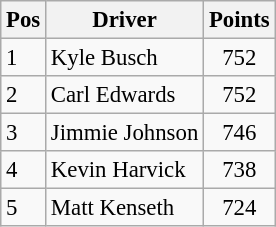<table class="sortable wikitable " style="font-size: 95%;">
<tr>
<th>Pos</th>
<th>Driver</th>
<th>Points</th>
</tr>
<tr>
<td>1</td>
<td>Kyle Busch</td>
<td style="text-align:center;">752</td>
</tr>
<tr>
<td>2</td>
<td>Carl Edwards</td>
<td style="text-align:center;">752</td>
</tr>
<tr>
<td>3</td>
<td>Jimmie Johnson</td>
<td style="text-align:center;">746</td>
</tr>
<tr>
<td>4</td>
<td>Kevin Harvick</td>
<td style="text-align:center;">738</td>
</tr>
<tr>
<td>5</td>
<td>Matt Kenseth</td>
<td style="text-align:center;">724</td>
</tr>
</table>
